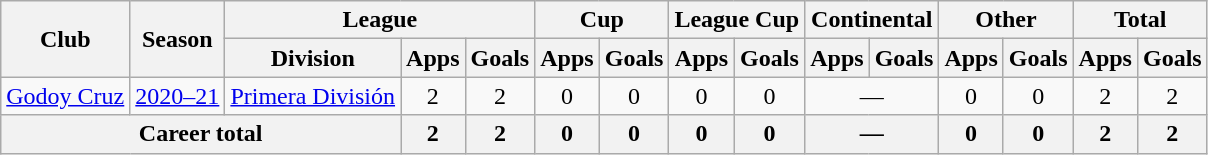<table class="wikitable" style="text-align:center">
<tr>
<th rowspan="2">Club</th>
<th rowspan="2">Season</th>
<th colspan="3">League</th>
<th colspan="2">Cup</th>
<th colspan="2">League Cup</th>
<th colspan="2">Continental</th>
<th colspan="2">Other</th>
<th colspan="2">Total</th>
</tr>
<tr>
<th>Division</th>
<th>Apps</th>
<th>Goals</th>
<th>Apps</th>
<th>Goals</th>
<th>Apps</th>
<th>Goals</th>
<th>Apps</th>
<th>Goals</th>
<th>Apps</th>
<th>Goals</th>
<th>Apps</th>
<th>Goals</th>
</tr>
<tr>
<td rowspan="1"><a href='#'>Godoy Cruz</a></td>
<td><a href='#'>2020–21</a></td>
<td rowspan="1"><a href='#'>Primera División</a></td>
<td>2</td>
<td>2</td>
<td>0</td>
<td>0</td>
<td>0</td>
<td>0</td>
<td colspan="2">—</td>
<td>0</td>
<td>0</td>
<td>2</td>
<td>2</td>
</tr>
<tr>
<th colspan="3">Career total</th>
<th>2</th>
<th>2</th>
<th>0</th>
<th>0</th>
<th>0</th>
<th>0</th>
<th colspan="2">—</th>
<th>0</th>
<th>0</th>
<th>2</th>
<th>2</th>
</tr>
</table>
